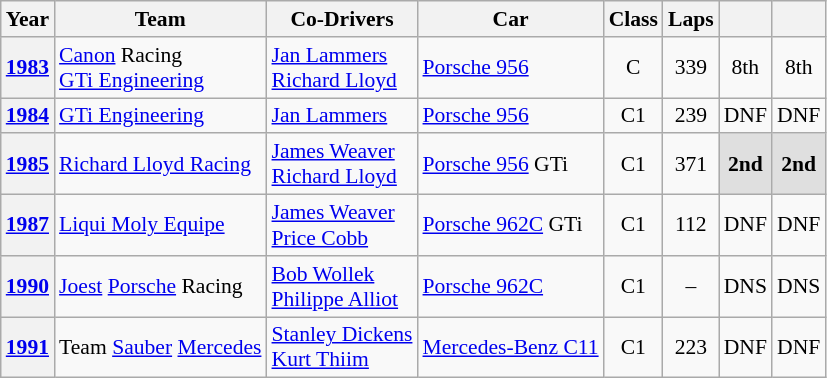<table class="wikitable" style="text-align:center; font-size:90%">
<tr>
<th>Year</th>
<th>Team</th>
<th>Co-Drivers</th>
<th>Car</th>
<th>Class</th>
<th>Laps</th>
<th></th>
<th></th>
</tr>
<tr>
<th><a href='#'>1983</a></th>
<td align="left" nowrap> <a href='#'>Canon</a> Racing<br> <a href='#'>GTi Engineering</a></td>
<td align="left" nowrap> <a href='#'>Jan Lammers</a><br> <a href='#'>Richard Lloyd</a></td>
<td align="left" nowrap><a href='#'>Porsche 956</a></td>
<td>C</td>
<td>339</td>
<td>8th</td>
<td>8th</td>
</tr>
<tr>
<th><a href='#'>1984</a></th>
<td align="left" nowrap> <a href='#'>GTi Engineering</a></td>
<td align="left" nowrap> <a href='#'>Jan Lammers</a></td>
<td align="left" nowrap><a href='#'>Porsche 956</a></td>
<td>C1</td>
<td>239</td>
<td>DNF</td>
<td>DNF</td>
</tr>
<tr>
<th><a href='#'>1985</a></th>
<td align="left" nowrap> <a href='#'>Richard Lloyd Racing</a></td>
<td align="left" nowrap> <a href='#'>James Weaver</a><br> <a href='#'>Richard Lloyd</a></td>
<td align="left" nowrap><a href='#'>Porsche 956</a> GTi</td>
<td>C1</td>
<td>371</td>
<td style="background:#dfdfdf;"><strong>2nd</strong></td>
<td style="background:#dfdfdf;"><strong>2nd</strong></td>
</tr>
<tr>
<th><a href='#'>1987</a></th>
<td align="left" nowrap> <a href='#'>Liqui Moly Equipe</a></td>
<td align="left" nowrap> <a href='#'>James Weaver</a><br> <a href='#'>Price Cobb</a></td>
<td align="left" nowrap><a href='#'>Porsche 962C</a> GTi</td>
<td>C1</td>
<td>112</td>
<td>DNF</td>
<td>DNF</td>
</tr>
<tr>
<th><a href='#'>1990</a></th>
<td align="left" nowrap> <a href='#'>Joest</a> <a href='#'>Porsche</a> Racing</td>
<td align="left" nowrap> <a href='#'>Bob Wollek</a><br> <a href='#'>Philippe Alliot</a></td>
<td align="left" nowrap><a href='#'>Porsche 962C</a></td>
<td>C1</td>
<td>–</td>
<td>DNS</td>
<td>DNS</td>
</tr>
<tr>
<th><a href='#'>1991</a></th>
<td align="left" nowrap> Team <a href='#'>Sauber</a> <a href='#'>Mercedes</a></td>
<td align="left" nowrap> <a href='#'>Stanley Dickens</a><br> <a href='#'>Kurt Thiim</a></td>
<td align="left" nowrap><a href='#'>Mercedes-Benz C11</a></td>
<td>C1</td>
<td>223</td>
<td>DNF</td>
<td>DNF</td>
</tr>
</table>
